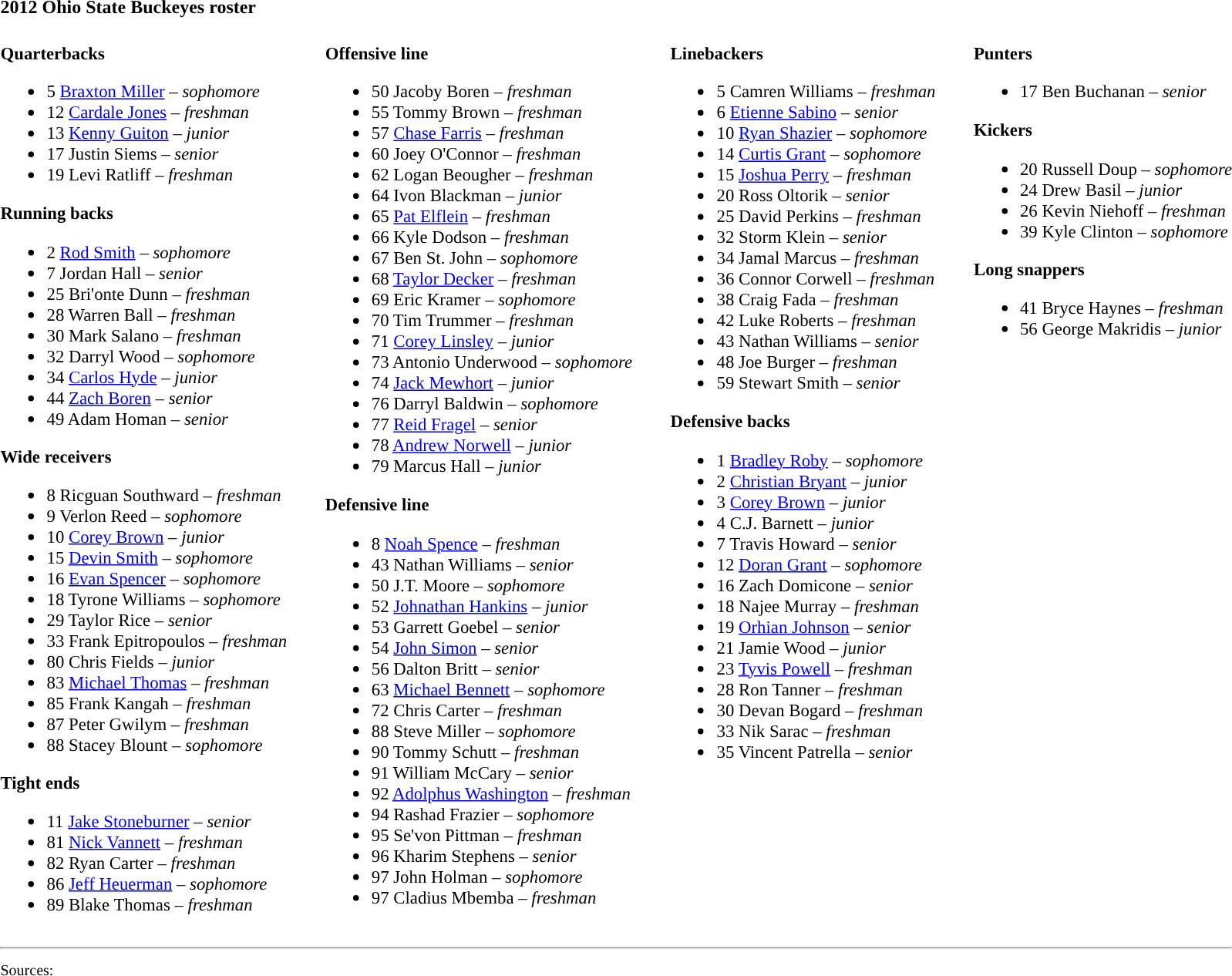<table class="toccolours" style="text-align: left;">
<tr>
<td colspan="9"><strong>2012 Ohio State Buckeyes roster</strong></td>
</tr>
<tr>
<td style="font-size: 95%;" valign="top"><br><strong>Quarterbacks</strong><ul><li>5 <a href='#'>Braxton Miller</a> – <em>sophomore</em></li><li>12 <a href='#'>Cardale Jones</a> – <em>freshman</em></li><li>13 <a href='#'>Kenny Guiton</a> – <em>junior</em></li><li>17 Justin Siems – <em>senior</em></li><li>19 Levi Ratliff – <em>freshman</em></li></ul><strong>Running backs</strong><ul><li>2 <a href='#'>Rod Smith</a> – <em>sophomore</em></li><li>7 Jordan Hall – <em>senior</em></li><li>25 Bri'onte Dunn – <em>freshman</em></li><li>28 Warren Ball – <em>freshman</em></li><li>30 Mark Salano – <em>freshman</em></li><li>32 Darryl Wood – <em>sophomore</em></li><li>34 <a href='#'>Carlos Hyde</a> – <em>junior</em></li><li>44 <a href='#'>Zach Boren</a> – <em>senior</em></li><li>49 Adam Homan – <em>senior</em></li></ul><strong>Wide receivers</strong><ul><li>8 Ricguan Southward – <em>freshman</em></li><li>9 Verlon Reed – <em>sophomore</em></li><li>10 <a href='#'>Corey Brown</a> – <em>junior</em></li><li>15 <a href='#'>Devin Smith</a> – <em>sophomore</em></li><li>16 <a href='#'>Evan Spencer</a> – <em>sophomore</em></li><li>18 Tyrone Williams – <em>sophomore</em></li><li>29 Taylor Rice – <em>senior</em></li><li>33 Frank Epitropoulos – <em>freshman</em></li><li>80 Chris Fields – <em>junior</em></li><li>83 <a href='#'>Michael Thomas</a> – <em>freshman</em></li><li>85 Frank Kangah – <em>freshman</em></li><li>87 Peter Gwilym – <em>freshman</em></li><li>88 Stacey Blount – <em>sophomore</em></li></ul><strong>Tight ends</strong><ul><li>11 <a href='#'>Jake Stoneburner</a> – <em>senior</em></li><li>81 <a href='#'>Nick Vannett</a> – <em>freshman</em></li><li>82 Ryan Carter – <em>freshman</em></li><li>86 <a href='#'>Jeff Heuerman</a> – <em>sophomore</em></li><li>89 Blake Thomas – <em>freshman</em></li></ul></td>
<td width="25"> </td>
<td valign="top" style="font-size: 95%;"><br><strong>Offensive line</strong><ul><li>50 Jacoby Boren – <em>freshman</em></li><li>55 Tommy Brown – <em>freshman</em></li><li>57 <a href='#'>Chase Farris</a> – <em>freshman</em></li><li>60 Joey O'Connor – <em>freshman</em></li><li>62 Logan Beougher – <em>freshman</em></li><li>64 Ivon Blackman – <em>junior</em></li><li>65 <a href='#'>Pat Elflein</a> – <em>freshman</em></li><li>66 Kyle Dodson – <em>freshman</em></li><li>67 Ben St. John – <em>sophomore</em></li><li>68 <a href='#'>Taylor Decker</a> – <em>freshman</em></li><li>69 Eric Kramer – <em>sophomore</em></li><li>70 Tim Trummer – <em>freshman</em></li><li>71 <a href='#'>Corey Linsley</a> – <em>junior</em></li><li>73 Antonio Underwood – <em>sophomore</em></li><li>74 <a href='#'>Jack Mewhort</a> – <em>junior</em></li><li>76 Darryl Baldwin – <em>sophomore</em></li><li>77 <a href='#'>Reid Fragel</a> – <em>senior</em></li><li>78 <a href='#'>Andrew Norwell</a> – <em>junior</em></li><li>79 Marcus Hall – <em>junior</em></li></ul><strong>Defensive line</strong><ul><li>8 <a href='#'>Noah Spence</a> – <em>freshman</em></li><li>43 Nathan Williams – <em>senior</em></li><li>50 J.T. Moore – <em>sophomore</em></li><li>52 <a href='#'>Johnathan Hankins</a> – <em>junior</em></li><li>53 Garrett Goebel – <em>senior</em></li><li>54 <a href='#'>John Simon</a> – <em>senior</em></li><li>56 Dalton Britt – <em>senior</em></li><li>63 <a href='#'>Michael Bennett</a> – <em>sophomore</em></li><li>72 Chris Carter – <em>freshman</em></li><li>88 Steve Miller – <em>sophomore</em></li><li>90 Tommy Schutt – <em>freshman</em></li><li>91 William McCary – <em>senior</em></li><li>92 <a href='#'>Adolphus Washington</a> – <em>freshman</em></li><li>94 Rashad Frazier – <em>sophomore</em></li><li>95 Se'von Pittman – <em>freshman</em></li><li>96 Kharim Stephens – <em>senior</em></li><li>97 John Holman – <em>sophomore</em></li><li>97 Cladius Mbemba – <em>freshman</em></li></ul></td>
<td width="25"> </td>
<td valign="top" style="font-size: 95%;"><br><strong>Linebackers</strong><ul><li>5 Camren Williams – <em>freshman</em></li><li>6 <a href='#'>Etienne Sabino</a> – <em>senior</em></li><li>10 <a href='#'>Ryan Shazier</a> – <em>sophomore</em></li><li>14 <a href='#'>Curtis Grant</a> – <em>sophomore</em></li><li>15 <a href='#'>Joshua Perry</a> – <em>freshman</em></li><li>20 Ross Oltorik – <em>senior</em></li><li>25 David Perkins – <em>freshman</em></li><li>32 Storm Klein – <em>senior</em></li><li>34 Jamal Marcus – <em>freshman</em></li><li>36 Connor Corwell – <em>freshman</em></li><li>38 Craig Fada – <em>freshman</em></li><li>42 Luke Roberts – <em>freshman</em></li><li>43 Nathan Williams – <em>senior</em></li><li>48 Joe Burger – <em>freshman</em></li><li>59 Stewart Smith – <em>senior</em></li></ul><strong>Defensive backs</strong><ul><li>1 <a href='#'>Bradley Roby</a> – <em>sophomore</em></li><li>2 <a href='#'>Christian Bryant</a> – <em>junior</em></li><li>3 <a href='#'>Corey Brown</a> – <em>junior</em></li><li>4 C.J. Barnett – <em>junior</em></li><li>7 Travis Howard – <em>senior</em></li><li>12 <a href='#'>Doran Grant</a> – <em>sophomore</em></li><li>16 Zach Domicone – <em>senior</em></li><li>18 Najee Murray – <em>freshman</em></li><li>19 <a href='#'>Orhian Johnson</a> – <em>senior</em></li><li>21 Jamie Wood – <em>junior</em></li><li>23 <a href='#'>Tyvis Powell</a> – <em>freshman</em></li><li>28 Ron Tanner – <em>freshman</em></li><li>30 Devan Bogard – <em>freshman</em></li><li>33 Nik Sarac – <em>freshman</em></li><li>35 Vincent Patrella – <em>senior</em></li></ul></td>
<td width="25"> </td>
<td valign="top" style="font-size: 95%;"><br><strong>Punters</strong><ul><li>17 Ben Buchanan – <em>senior</em></li></ul><strong>Kickers</strong><ul><li>20 Russell Doup – <em>sophomore</em></li><li>24 Drew Basil – <em>junior</em></li><li>26 Kevin Niehoff – <em>freshman</em></li><li>39 Kyle Clinton – <em>sophomore</em></li></ul><strong>Long snappers</strong><ul><li>41 Bryce Haynes – <em>freshman</em></li><li>56 George Makridis – <em>junior</em></li></ul></td>
</tr>
<tr>
<td colspan="7"><hr><small>Sources: <br></small></td>
</tr>
</table>
